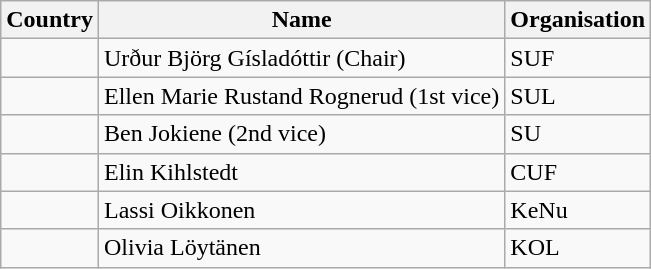<table class="wikitable">
<tr>
<th>Country</th>
<th>Name</th>
<th>Organisation</th>
</tr>
<tr>
<td></td>
<td>Urður Björg Gísladóttir (Chair)</td>
<td>SUF</td>
</tr>
<tr>
<td></td>
<td>Ellen Marie Rustand Rognerud (1st vice)</td>
<td>SUL</td>
</tr>
<tr>
<td></td>
<td>Ben Jokiene (2nd vice)</td>
<td>SU</td>
</tr>
<tr>
<td></td>
<td>Elin Kihlstedt</td>
<td>CUF</td>
</tr>
<tr>
<td></td>
<td>Lassi Oikkonen</td>
<td>KeNu</td>
</tr>
<tr>
<td></td>
<td>Olivia Löytänen</td>
<td>KOL</td>
</tr>
</table>
